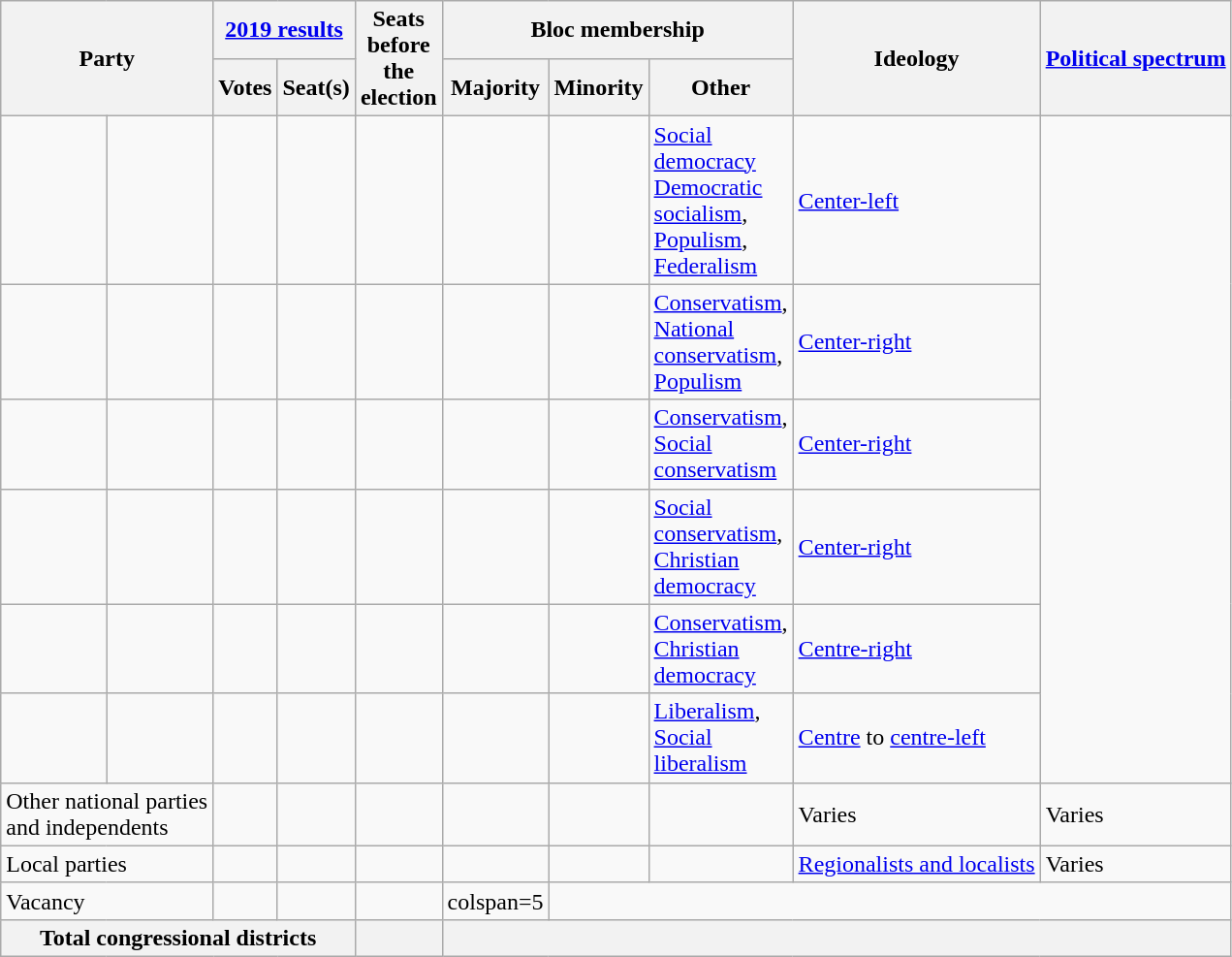<table class="wikitable" style="text-align:center">
<tr>
<th colspan="2" rowspan="2">Party</th>
<th colspan="2" width="50px"><a href='#'>2019 results</a></th>
<th rowspan="2" width="50px">Seats before the election</th>
<th colspan="3">Bloc membership</th>
<th rowspan="2">Ideology</th>
<th rowspan="2"><a href='#'>Political spectrum</a></th>
</tr>
<tr>
<th>Votes</th>
<th>Seat(s)</th>
<th width=50px>Majority</th>
<th width=50px>Minority</th>
<th width=50px>Other</th>
</tr>
<tr>
<td></td>
<td></td>
<td></td>
<td></td>
<td></td>
<td></td>
<td></td>
<td align=left><a href='#'>Social democracy</a> <a href='#'>Democratic socialism</a>, <a href='#'>Populism</a>, <a href='#'>Federalism</a></td>
<td align=left><a href='#'>Center-left</a> </td>
</tr>
<tr>
<td></td>
<td></td>
<td></td>
<td></td>
<td></td>
<td></td>
<td></td>
<td align=left><a href='#'>Conservatism</a>, <a href='#'>National conservatism</a>, <a href='#'>Populism</a></td>
<td align=left><a href='#'>Center-right</a></td>
</tr>
<tr>
<td></td>
<td></td>
<td></td>
<td></td>
<td></td>
<td></td>
<td></td>
<td align=left><a href='#'>Conservatism</a>, <a href='#'>Social conservatism</a></td>
<td align=left><a href='#'>Center-right</a></td>
</tr>
<tr>
<td></td>
<td></td>
<td></td>
<td></td>
<td></td>
<td></td>
<td></td>
<td align=left><a href='#'>Social conservatism</a>, <a href='#'>Christian democracy</a></td>
<td align=left><a href='#'>Center-right</a> </td>
</tr>
<tr>
<td></td>
<td></td>
<td></td>
<td></td>
<td></td>
<td></td>
<td></td>
<td align=left><a href='#'>Conservatism</a>, <a href='#'>Christian democracy</a></td>
<td align=left><a href='#'>Centre-right</a></td>
</tr>
<tr>
<td></td>
<td></td>
<td></td>
<td></td>
<td></td>
<td></td>
<td></td>
<td align=left><a href='#'>Liberalism</a>, <a href='#'>Social liberalism</a></td>
<td align=left><a href='#'>Centre</a> to <a href='#'>centre-left</a></td>
</tr>
<tr>
<td colspan=2 align=left>Other national parties<br>and independents</td>
<td></td>
<td></td>
<td></td>
<td></td>
<td></td>
<td></td>
<td align=left>Varies</td>
<td align=left>Varies</td>
</tr>
<tr>
<td colspan=2 align="left">Local parties</td>
<td></td>
<td></td>
<td></td>
<td></td>
<td></td>
<td></td>
<td align=left><a href='#'>Regionalists and localists</a></td>
<td align=left>Varies</td>
</tr>
<tr>
<td colspan=2 align="left">Vacancy</td>
<td></td>
<td></td>
<td></td>
<td>colspan=5 </td>
</tr>
<tr>
<th colspan=4>Total congressional districts</th>
<th></th>
<th colspan=5></th>
</tr>
</table>
